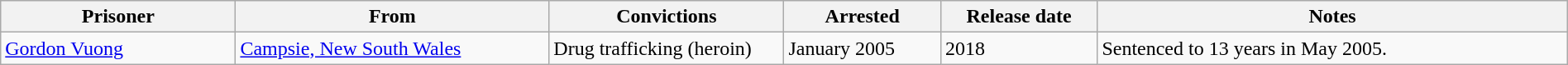<table class="wikitable" style="width:100%;">
<tr>
<th style="width:15%;">Prisoner</th>
<th style="width:20%;">From</th>
<th style="width:15%;">Convictions</th>
<th style="width:10%;">Arrested</th>
<th style="width:10%;">Release date</th>
<th style="width:30%;">Notes</th>
</tr>
<tr style="text-align:left;">
<td><a href='#'>Gordon Vuong</a></td>
<td><a href='#'>Campsie, New South Wales</a></td>
<td>Drug trafficking (heroin)</td>
<td>January 2005</td>
<td>2018</td>
<td>Sentenced to 13 years in May 2005.</td>
</tr>
</table>
